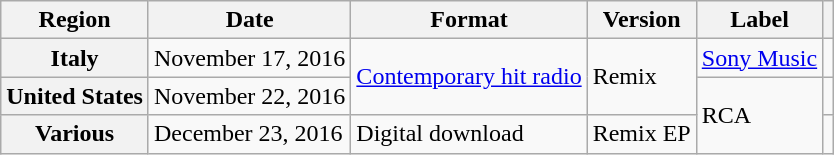<table class="wikitable plainrowheaders">
<tr>
<th scope="col">Region</th>
<th scope="col">Date</th>
<th scope="col">Format</th>
<th>Version</th>
<th scope="col">Label</th>
<th scope="col"></th>
</tr>
<tr>
<th scope="row">Italy</th>
<td>November 17, 2016</td>
<td rowspan="2"><a href='#'>Contemporary hit radio</a></td>
<td rowspan="2">Remix</td>
<td><a href='#'>Sony Music</a></td>
<td></td>
</tr>
<tr>
<th scope="row">United States</th>
<td>November 22, 2016</td>
<td rowspan="2">RCA</td>
<td></td>
</tr>
<tr>
<th scope="row">Various</th>
<td>December 23, 2016</td>
<td>Digital download</td>
<td>Remix EP</td>
<td></td>
</tr>
</table>
